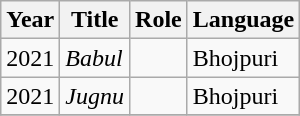<table class="wikitable sortable">
<tr>
<th>Year</th>
<th>Title</th>
<th>Role</th>
<th>Language</th>
</tr>
<tr>
<td>2021</td>
<td><em>Babul</em></td>
<td></td>
<td>Bhojpuri</td>
</tr>
<tr>
<td>2021</td>
<td><em>Jugnu</em></td>
<td></td>
<td>Bhojpuri</td>
</tr>
<tr>
</tr>
</table>
